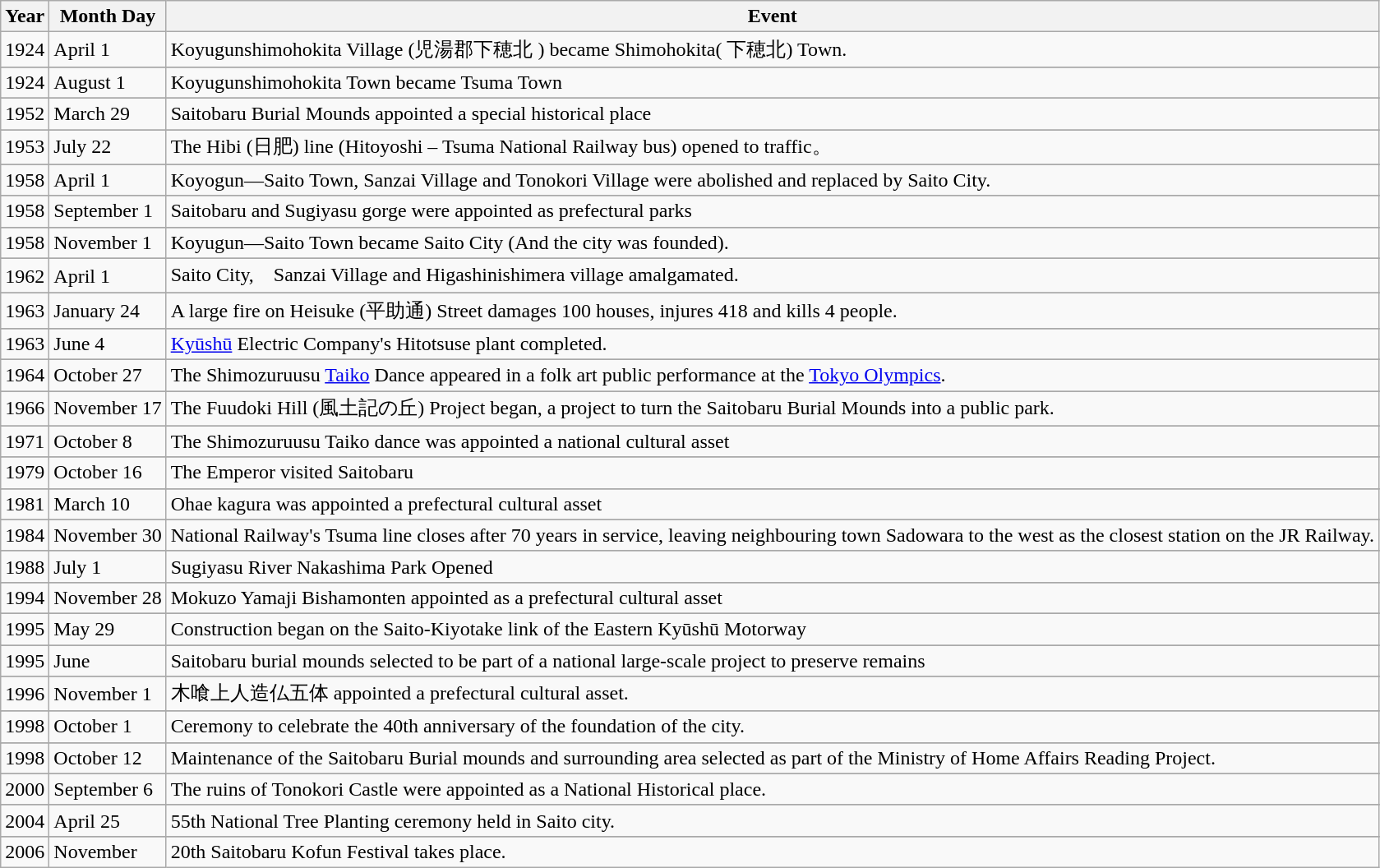<table class="wikitable">
<tr>
<th>Year</th>
<th>Month Day</th>
<th>Event</th>
</tr>
<tr>
<td>1924</td>
<td>April 1</td>
<td>Koyugunshimohokita Village (児湯郡下穂北 ) became Shimohokita( 下穂北) Town.</td>
</tr>
<tr>
</tr>
<tr>
<td>1924</td>
<td>August 1</td>
<td>Koyugunshimohokita Town became Tsuma Town</td>
</tr>
<tr>
</tr>
<tr>
<td>1952</td>
<td>March 29</td>
<td>Saitobaru Burial Mounds appointed a special historical place</td>
</tr>
<tr>
</tr>
<tr>
<td>1953</td>
<td>July 22</td>
<td>The Hibi (日肥) line (Hitoyoshi – Tsuma National Railway bus) opened to traffic。</td>
</tr>
<tr>
</tr>
<tr>
<td>1958</td>
<td>April 1</td>
<td>Koyogun—Saito Town, Sanzai Village and Tonokori Village were abolished and replaced by Saito City.</td>
</tr>
<tr>
</tr>
<tr>
<td>1958</td>
<td>September 1</td>
<td>Saitobaru and Sugiyasu gorge were appointed as prefectural parks</td>
</tr>
<tr>
</tr>
<tr>
<td>1958</td>
<td>November 1</td>
<td>Koyugun—Saito Town became Saito City (And the city was founded).</td>
</tr>
<tr>
</tr>
<tr>
<td>1962</td>
<td>April 1</td>
<td>Saito City,　Sanzai Village and Higashinishimera village amalgamated.</td>
</tr>
<tr>
</tr>
<tr>
<td>1963</td>
<td>January 24</td>
<td>A large fire on Heisuke (平助通) Street damages 100 houses, injures 418 and kills 4 people.</td>
</tr>
<tr>
</tr>
<tr>
<td>1963</td>
<td>June 4</td>
<td><a href='#'>Kyūshū</a> Electric Company's Hitotsuse plant completed.</td>
</tr>
<tr>
</tr>
<tr>
<td>1964</td>
<td>October 27</td>
<td>The Shimozuruusu <a href='#'>Taiko</a> Dance appeared in a folk art public performance at the <a href='#'>Tokyo Olympics</a>.</td>
</tr>
<tr>
</tr>
<tr>
<td>1966</td>
<td>November 17</td>
<td>The Fuudoki Hill (風土記の丘) Project began, a project to turn the Saitobaru Burial Mounds into a public park.</td>
</tr>
<tr>
</tr>
<tr>
<td>1971</td>
<td>October 8</td>
<td>The Shimozuruusu Taiko dance was appointed a national cultural asset</td>
</tr>
<tr>
</tr>
<tr>
<td>1979</td>
<td>October 16</td>
<td>The Emperor visited Saitobaru</td>
</tr>
<tr>
</tr>
<tr>
<td>1981</td>
<td>March 10</td>
<td>Ohae kagura was appointed a prefectural cultural asset</td>
</tr>
<tr>
</tr>
<tr>
<td>1984</td>
<td>November 30</td>
<td>National Railway's Tsuma line closes after 70 years in service, leaving neighbouring town Sadowara to the west as the closest station on the JR Railway.</td>
</tr>
<tr>
</tr>
<tr>
<td>1988</td>
<td>July 1</td>
<td>Sugiyasu River Nakashima Park Opened</td>
</tr>
<tr>
</tr>
<tr>
<td>1994</td>
<td>November 28</td>
<td>Mokuzo Yamaji Bishamonten appointed as a prefectural cultural asset</td>
</tr>
<tr>
</tr>
<tr>
<td>1995</td>
<td>May 29</td>
<td>Construction began on the Saito-Kiyotake link of the Eastern Kyūshū Motorway</td>
</tr>
<tr>
</tr>
<tr>
<td>1995</td>
<td>June</td>
<td>Saitobaru burial mounds selected to be part of a national large-scale project to preserve remains</td>
</tr>
<tr>
</tr>
<tr>
<td>1996</td>
<td>November 1</td>
<td>木喰上人造仏五体 appointed a prefectural cultural asset.</td>
</tr>
<tr>
</tr>
<tr>
<td>1998</td>
<td>October 1</td>
<td>Ceremony to celebrate the 40th anniversary of the foundation of the city.</td>
</tr>
<tr>
</tr>
<tr>
<td>1998</td>
<td>October 12</td>
<td>Maintenance of the Saitobaru Burial mounds and surrounding area selected as part of the Ministry of Home Affairs Reading Project.</td>
</tr>
<tr>
</tr>
<tr>
<td>2000</td>
<td>September 6</td>
<td>The ruins of Tonokori Castle were appointed as a National Historical place.</td>
</tr>
<tr>
</tr>
<tr>
<td>2004</td>
<td>April 25</td>
<td>55th National Tree Planting ceremony held in Saito city.</td>
</tr>
<tr>
</tr>
<tr>
<td>2006</td>
<td>November</td>
<td>20th Saitobaru Kofun Festival takes place.</td>
</tr>
</table>
